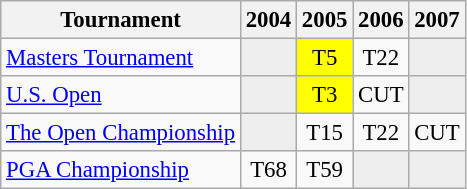<table class="wikitable" style="font-size:95%;text-align:center;">
<tr>
<th>Tournament</th>
<th>2004</th>
<th>2005</th>
<th>2006</th>
<th>2007</th>
</tr>
<tr>
<td align=left><a href='#'>Masters Tournament</a></td>
<td style="background:#eeeeee;"></td>
<td style="background:yellow;">T5</td>
<td>T22</td>
<td style="background:#eeeeee;"></td>
</tr>
<tr>
<td align=left><a href='#'>U.S. Open</a></td>
<td style="background:#eeeeee;"></td>
<td style="background:yellow;">T3</td>
<td>CUT</td>
<td style="background:#eeeeee;"></td>
</tr>
<tr>
<td align=left><a href='#'>The Open Championship</a></td>
<td style="background:#eeeeee;"></td>
<td>T15</td>
<td>T22</td>
<td>CUT</td>
</tr>
<tr>
<td align=left><a href='#'>PGA Championship</a></td>
<td>T68</td>
<td>T59</td>
<td style="background:#eeeeee;"></td>
<td style="background:#eeeeee;"></td>
</tr>
</table>
